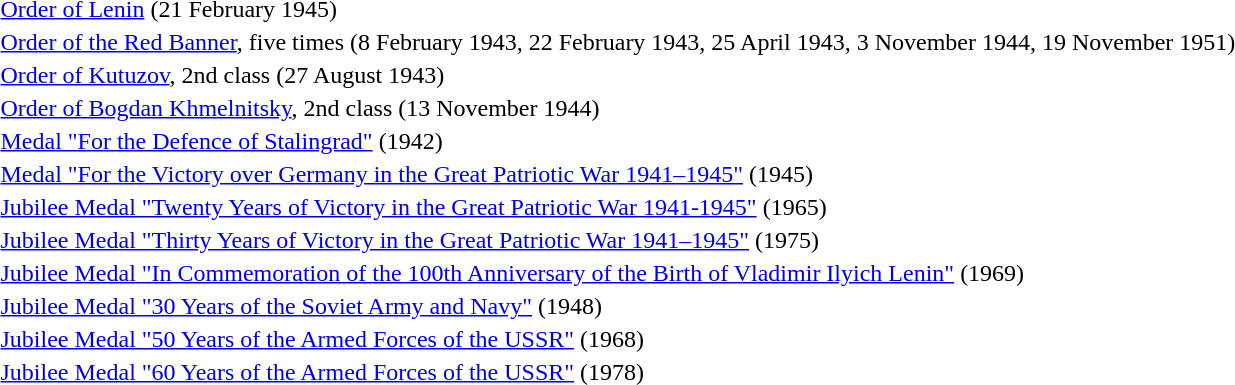<table>
<tr>
<td></td>
<td><a href='#'>Order of Lenin</a> (21 February 1945)</td>
</tr>
<tr>
<td></td>
<td><a href='#'>Order of the Red Banner</a>, five times (8 February 1943, 22 February 1943, 25 April 1943, 3 November 1944, 19 November 1951)</td>
</tr>
<tr>
<td></td>
<td><a href='#'>Order of Kutuzov</a>, 2nd class (27 August 1943)</td>
</tr>
<tr>
<td></td>
<td><a href='#'>Order of Bogdan Khmelnitsky</a>, 2nd class (13 November 1944)</td>
</tr>
<tr>
<td></td>
<td><a href='#'>Medal "For the Defence of Stalingrad"</a> (1942)</td>
</tr>
<tr>
<td></td>
<td><a href='#'>Medal "For the Victory over Germany in the Great Patriotic War 1941–1945"</a> (1945)</td>
</tr>
<tr>
<td></td>
<td><a href='#'>Jubilee Medal "Twenty Years of Victory in the Great Patriotic War 1941-1945"</a> (1965)</td>
</tr>
<tr>
<td></td>
<td><a href='#'>Jubilee Medal "Thirty Years of Victory in the Great Patriotic War 1941–1945"</a> (1975)</td>
</tr>
<tr>
<td></td>
<td><a href='#'>Jubilee Medal "In Commemoration of the 100th Anniversary of the Birth of Vladimir Ilyich Lenin"</a> (1969)</td>
</tr>
<tr>
<td></td>
<td><a href='#'>Jubilee Medal "30 Years of the Soviet Army and Navy"</a> (1948)</td>
</tr>
<tr>
<td></td>
<td><a href='#'>Jubilee Medal "50 Years of the Armed Forces of the USSR"</a> (1968)</td>
</tr>
<tr>
<td></td>
<td><a href='#'>Jubilee Medal "60 Years of the Armed Forces of the USSR"</a> (1978)</td>
</tr>
<tr>
</tr>
</table>
